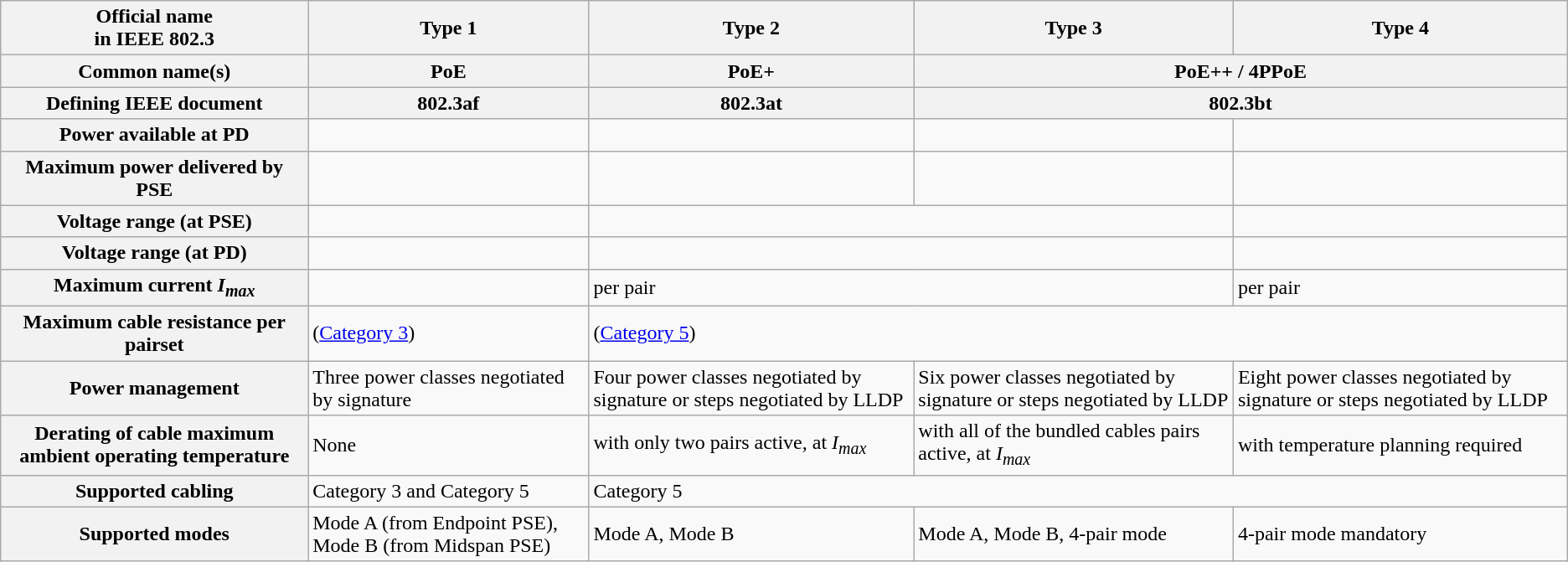<table class="wikitable">
<tr>
<th>Official name<br>in IEEE 802.3</th>
<th>Type 1</th>
<th>Type 2</th>
<th>Type 3</th>
<th>Type 4</th>
</tr>
<tr>
<th>Common name(s)</th>
<th>PoE</th>
<th>PoE+</th>
<th colspan=2>PoE++ / 4PPoE</th>
</tr>
<tr>
<th>Defining IEEE document</th>
<th>802.3af</th>
<th>802.3at</th>
<th colspan=2>802.3bt</th>
</tr>
<tr>
<th>Power available at PD</th>
<td></td>
<td></td>
<td></td>
<td></td>
</tr>
<tr>
<th>Maximum power delivered by PSE</th>
<td></td>
<td></td>
<td></td>
<td></td>
</tr>
<tr>
<th>Voltage range (at PSE)</th>
<td></td>
<td colspan=2></td>
<td></td>
</tr>
<tr>
<th>Voltage range (at PD)</th>
<td></td>
<td colspan=2></td>
<td></td>
</tr>
<tr>
<th>Maximum current <em>I<sub>max</sub></em></th>
<td></td>
<td colspan=2> per pair</td>
<td> per pair</td>
</tr>
<tr>
<th>Maximum cable resistance per pairset</th>
<td> (<a href='#'>Category 3</a>)</td>
<td colspan=3> (<a href='#'>Category 5</a>)</td>
</tr>
<tr>
<th>Power management</th>
<td>Three power classes  negotiated by signature</td>
<td>Four power classes  negotiated by signature or  steps negotiated by LLDP</td>
<td>Six power classes  negotiated by signature or  steps negotiated by LLDP</td>
<td>Eight power classes  negotiated by signature or  steps negotiated by LLDP</td>
</tr>
<tr>
<th>Derating of cable maximum ambient operating temperature</th>
<td>None</td>
<td> with only two pairs active, at <em>I<sub>max</sub></em></td>
<td> with all of the bundled cables pairs active, at <em>I<sub>max</sub></em></td>
<td> with temperature planning required</td>
</tr>
<tr>
<th>Supported cabling</th>
<td>Category 3 and Category 5</td>
<td colspan=3>Category 5</td>
</tr>
<tr>
<th>Supported modes</th>
<td>Mode A (from Endpoint PSE), Mode B (from Midspan PSE)</td>
<td>Mode A, Mode B</td>
<td>Mode A, Mode B, 4-pair mode</td>
<td>4-pair mode mandatory</td>
</tr>
</table>
